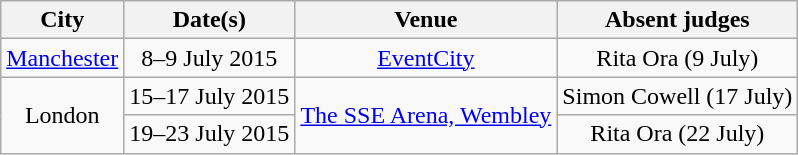<table class="wikitable sortable plainrowheaders" style="text-align:center">
<tr>
<th>City</th>
<th scope="col">Date(s)</th>
<th scope="col">Venue</th>
<th>Absent judges</th>
</tr>
<tr>
<td><a href='#'>Manchester</a></td>
<td>8–9 July 2015</td>
<td><a href='#'>EventCity</a></td>
<td>Rita Ora (9 July)</td>
</tr>
<tr>
<td rowspan="2">London</td>
<td>15–17 July 2015</td>
<td rowspan="2"><a href='#'>The SSE Arena, Wembley</a></td>
<td>Simon Cowell (17 July)</td>
</tr>
<tr>
<td>19–23 July 2015</td>
<td>Rita Ora (22 July)</td>
</tr>
</table>
